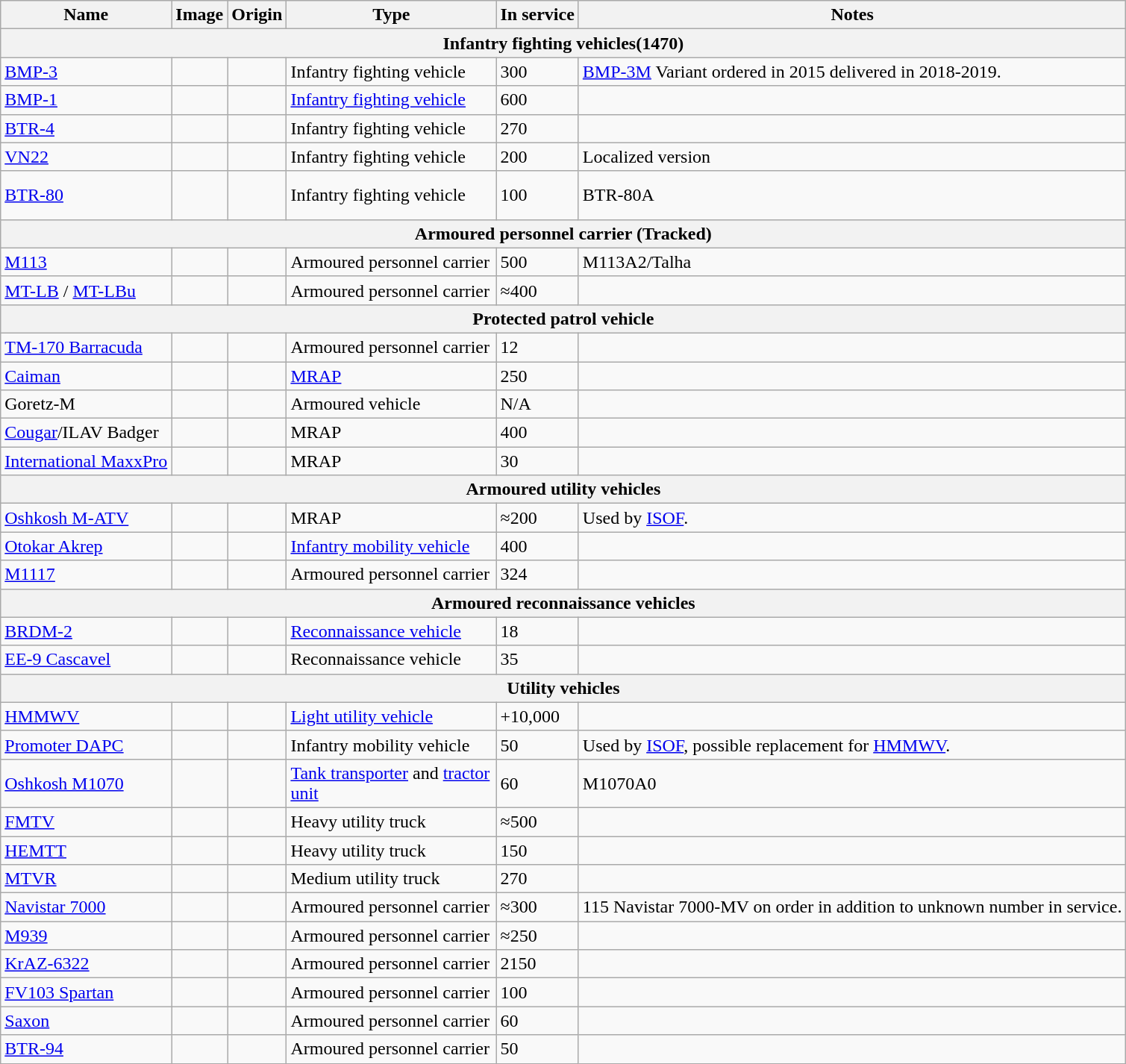<table class="wikitable">
<tr>
<th>Name</th>
<th>Image</th>
<th>Origin</th>
<th>Type</th>
<th>In service</th>
<th>Notes</th>
</tr>
<tr>
<th colspan="6">Infantry fighting vehicles(1470)</th>
</tr>
<tr>
<td><a href='#'>BMP-3</a></td>
<td></td>
<td></td>
<td>Infantry fighting vehicle</td>
<td>300</td>
<td><a href='#'>BMP-3M</a> Variant ordered in 2015 delivered in 2018-2019.</td>
</tr>
<tr>
<td><a href='#'>BMP-1</a></td>
<td></td>
<td></td>
<td><a href='#'>Infantry fighting vehicle</a></td>
<td>600</td>
<td></td>
</tr>
<tr>
<td><a href='#'>BTR-4</a></td>
<td></td>
<td></td>
<td>Infantry fighting vehicle</td>
<td>270</td>
<td></td>
</tr>
<tr>
<td><a href='#'>VN22</a></td>
<td></td>
<td></td>
<td>Infantry fighting vehicle</td>
<td>200</td>
<td>Localized version</td>
</tr>
<tr>
<td><a href='#'>BTR-80</a></td>
<td></td>
<td><br><br></td>
<td>Infantry fighting vehicle</td>
<td>100</td>
<td>BTR-80A</td>
</tr>
<tr>
<th colspan="6">Armoured personnel carrier (Tracked)</th>
</tr>
<tr>
<td><a href='#'>M113</a></td>
<td></td>
<td></td>
<td>Armoured personnel carrier</td>
<td>500</td>
<td>M113A2/Talha</td>
</tr>
<tr>
<td><a href='#'>MT-LB</a> / <a href='#'>MT-LBu</a></td>
<td></td>
<td></td>
<td>Armoured personnel carrier</td>
<td>≈400</td>
<td></td>
</tr>
<tr>
<th colspan="6">Protected patrol vehicle</th>
</tr>
<tr>
<td><a href='#'>TM-170 Barracuda</a></td>
<td></td>
<td></td>
<td>Armoured personnel carrier</td>
<td>12</td>
<td></td>
</tr>
<tr>
<td><a href='#'>Caiman</a></td>
<td></td>
<td></td>
<td><a href='#'>MRAP</a></td>
<td>250</td>
<td></td>
</tr>
<tr>
<td>Goretz-M</td>
<td></td>
<td></td>
<td>Armoured vehicle</td>
<td>N/A</td>
<td></td>
</tr>
<tr>
<td><a href='#'>Cougar</a>/ILAV Badger</td>
<td></td>
<td></td>
<td>MRAP</td>
<td>400</td>
<td></td>
</tr>
<tr>
<td><a href='#'>International MaxxPro</a></td>
<td></td>
<td></td>
<td>MRAP</td>
<td>30</td>
<td></td>
</tr>
<tr>
<th colspan="6">Armoured utility vehicles</th>
</tr>
<tr>
<td><a href='#'>Oshkosh M-ATV</a></td>
<td></td>
<td></td>
<td>MRAP</td>
<td>≈200</td>
<td>Used by <a href='#'>ISOF</a>.</td>
</tr>
<tr>
<td><a href='#'>Otokar Akrep</a></td>
<td></td>
<td></td>
<td><a href='#'>Infantry mobility vehicle</a></td>
<td>400</td>
<td></td>
</tr>
<tr>
<td><a href='#'>M1117</a></td>
<td></td>
<td></td>
<td>Armoured personnel carrier</td>
<td>324</td>
<td></td>
</tr>
<tr>
<th colspan="6">Armoured reconnaissance vehicles</th>
</tr>
<tr>
<td><a href='#'>BRDM-2</a></td>
<td></td>
<td></td>
<td width="180"><a href='#'>Reconnaissance vehicle</a></td>
<td>18</td>
<td></td>
</tr>
<tr>
<td><a href='#'>EE-9 Cascavel</a></td>
<td></td>
<td></td>
<td>Reconnaissance vehicle</td>
<td>35</td>
<td></td>
</tr>
<tr>
<th colspan="6">Utility vehicles</th>
</tr>
<tr>
<td><a href='#'>HMMWV</a></td>
<td></td>
<td></td>
<td><a href='#'>Light utility vehicle</a></td>
<td>+10,000</td>
<td></td>
</tr>
<tr>
<td><a href='#'>Promoter DAPC</a></td>
<td></td>
<td></td>
<td>Infantry mobility vehicle</td>
<td>50</td>
<td>Used by <a href='#'>ISOF</a>, possible replacement for <a href='#'>HMMWV</a>.</td>
</tr>
<tr>
<td><a href='#'>Oshkosh M1070</a></td>
<td></td>
<td></td>
<td><a href='#'>Tank transporter</a> and <a href='#'>tractor unit</a></td>
<td>60</td>
<td>M1070A0</td>
</tr>
<tr>
<td><a href='#'>FMTV</a></td>
<td></td>
<td></td>
<td>Heavy utility truck</td>
<td>≈500</td>
<td></td>
</tr>
<tr>
<td><a href='#'>HEMTT</a></td>
<td></td>
<td></td>
<td>Heavy utility truck</td>
<td>150</td>
<td></td>
</tr>
<tr>
<td><a href='#'>MTVR</a></td>
<td></td>
<td></td>
<td>Medium utility truck</td>
<td>270</td>
<td></td>
</tr>
<tr>
<td><a href='#'>Navistar 7000</a></td>
<td></td>
<td></td>
<td>Armoured personnel carrier</td>
<td>≈300</td>
<td>115 Navistar 7000-MV on order in addition to unknown number in service.</td>
</tr>
<tr>
<td><a href='#'>M939</a></td>
<td></td>
<td></td>
<td>Armoured personnel carrier</td>
<td>≈250</td>
<td></td>
</tr>
<tr>
<td><a href='#'>KrAZ-6322</a></td>
<td></td>
<td></td>
<td>Armoured personnel carrier</td>
<td>2150</td>
<td></td>
</tr>
<tr>
<td><a href='#'>FV103 Spartan</a></td>
<td></td>
<td></td>
<td>Armoured personnel carrier</td>
<td>100</td>
<td></td>
</tr>
<tr>
<td><a href='#'>Saxon</a></td>
<td></td>
<td></td>
<td>Armoured personnel carrier</td>
<td>60</td>
<td></td>
</tr>
<tr>
<td><a href='#'>BTR-94</a></td>
<td></td>
<td></td>
<td>Armoured personnel carrier</td>
<td>50</td>
<td></td>
</tr>
</table>
